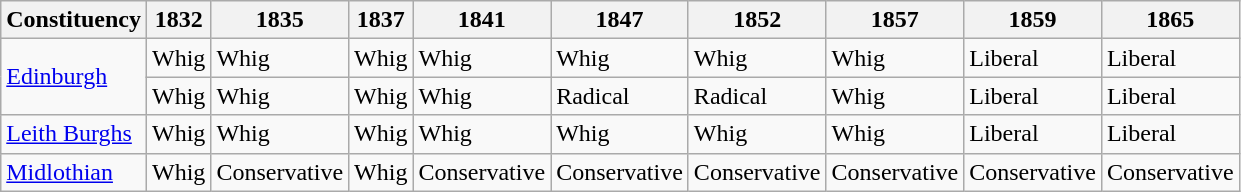<table class=wikitable sortable>
<tr>
<th>Constituency</th>
<th>1832</th>
<th>1835</th>
<th>1837</th>
<th>1841</th>
<th>1847</th>
<th>1852</th>
<th>1857</th>
<th>1859</th>
<th>1865</th>
</tr>
<tr>
<td rowspan=2><a href='#'>Edinburgh</a></td>
<td bgcolor=>Whig</td>
<td bgcolor=>Whig</td>
<td bgcolor=>Whig</td>
<td bgcolor=>Whig</td>
<td bgcolor=>Whig</td>
<td bgcolor=>Whig</td>
<td bgcolor=>Whig</td>
<td bgcolor=>Liberal</td>
<td bgcolor=>Liberal</td>
</tr>
<tr>
<td bgcolor=>Whig</td>
<td bgcolor=>Whig</td>
<td bgcolor=>Whig</td>
<td bgcolor=>Whig</td>
<td bgcolor=>Radical</td>
<td bgcolor=>Radical</td>
<td bgcolor=>Whig</td>
<td bgcolor=>Liberal</td>
<td bgcolor=>Liberal</td>
</tr>
<tr>
<td><a href='#'>Leith Burghs</a></td>
<td bgcolor=>Whig</td>
<td bgcolor=>Whig</td>
<td bgcolor=>Whig</td>
<td bgcolor=>Whig</td>
<td bgcolor=>Whig</td>
<td bgcolor=>Whig</td>
<td bgcolor=>Whig</td>
<td bgcolor=>Liberal</td>
<td bgcolor=>Liberal</td>
</tr>
<tr>
<td><a href='#'>Midlothian</a></td>
<td bgcolor=>Whig</td>
<td bgcolor=>Conservative</td>
<td bgcolor=>Whig</td>
<td bgcolor=>Conservative</td>
<td bgcolor=>Conservative</td>
<td bgcolor=>Conservative</td>
<td bgcolor=>Conservative</td>
<td bgcolor=>Conservative</td>
<td bgcolor=>Conservative</td>
</tr>
</table>
